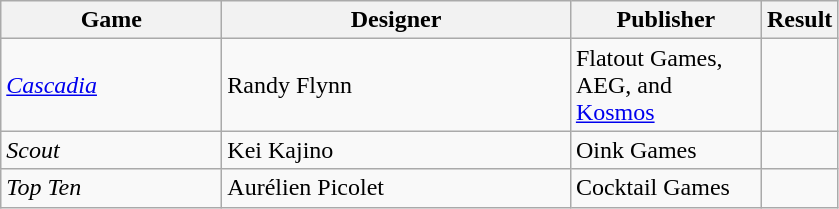<table class="wikitable">
<tr>
<th style="width:140px;">Game</th>
<th style="width:225px;">Designer</th>
<th style="width:120px;">Publisher</th>
<th>Result</th>
</tr>
<tr>
<td><a href='#'><em>Cascadia</em></a></td>
<td>Randy Flynn</td>
<td>Flatout Games, AEG, and <a href='#'>Kosmos</a></td>
<td></td>
</tr>
<tr>
<td><em>Scout</em></td>
<td>Kei Kajino</td>
<td>Oink Games</td>
<td></td>
</tr>
<tr>
<td><em>Top Ten</em></td>
<td>Aurélien Picolet</td>
<td>Cocktail Games</td>
<td></td>
</tr>
</table>
